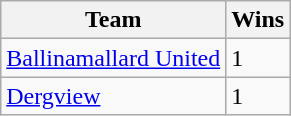<table class="wikitable">
<tr>
<th>Team</th>
<th>Wins</th>
</tr>
<tr>
<td><a href='#'>Ballinamallard United</a></td>
<td>1</td>
</tr>
<tr>
<td><a href='#'>Dergview</a></td>
<td>1</td>
</tr>
</table>
